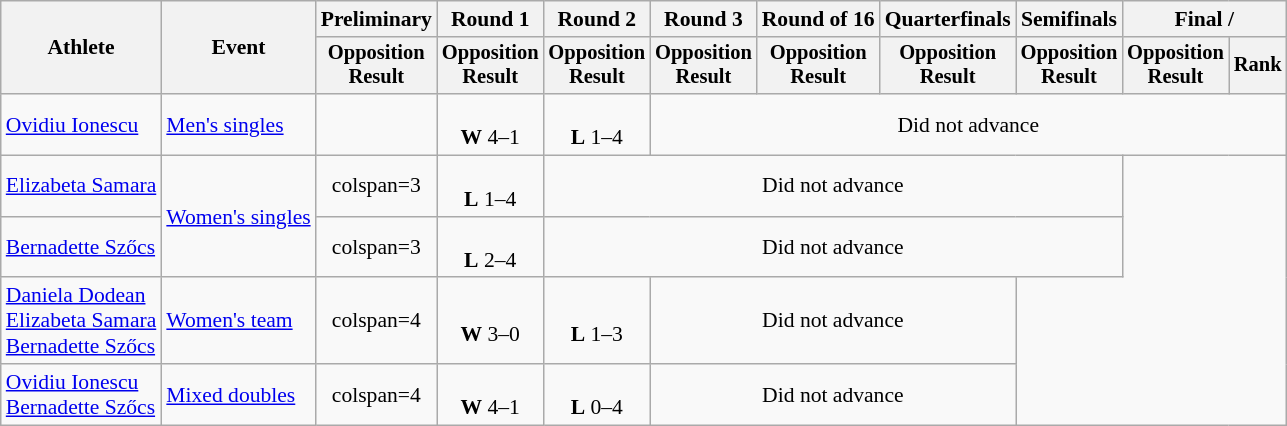<table class="wikitable" style="font-size:90%;">
<tr>
<th rowspan=2>Athlete</th>
<th rowspan=2>Event</th>
<th>Preliminary</th>
<th>Round 1</th>
<th>Round 2</th>
<th>Round 3</th>
<th>Round of 16</th>
<th>Quarterfinals</th>
<th>Semifinals</th>
<th colspan=2>Final / </th>
</tr>
<tr style="font-size:95%">
<th>Opposition<br>Result</th>
<th>Opposition<br>Result</th>
<th>Opposition<br>Result</th>
<th>Opposition<br>Result</th>
<th>Opposition<br>Result</th>
<th>Opposition<br>Result</th>
<th>Opposition<br>Result</th>
<th>Opposition<br>Result</th>
<th>Rank</th>
</tr>
<tr align=center>
<td align=left><a href='#'>Ovidiu Ionescu</a></td>
<td align=left><a href='#'>Men's singles</a></td>
<td></td>
<td> <br> <strong>W</strong> 4–1</td>
<td> <br> <strong>L</strong> 1–4</td>
<td colspan=6>Did not advance</td>
</tr>
<tr align=center>
<td align=left><a href='#'>Elizabeta Samara</a></td>
<td align=left rowspan=2><a href='#'>Women's singles</a></td>
<td>colspan=3 </td>
<td> <br> <strong>L</strong> 1–4</td>
<td colspan=5>Did not advance</td>
</tr>
<tr align=center>
<td align=left><a href='#'>Bernadette Szőcs</a></td>
<td>colspan=3 </td>
<td> <br><strong>L</strong> 2–4</td>
<td colspan=5>Did not advance</td>
</tr>
<tr align=center>
<td align=left><a href='#'>Daniela Dodean</a><br><a href='#'>Elizabeta Samara</a><br><a href='#'>Bernadette Szőcs</a></td>
<td align=left><a href='#'>Women's team</a></td>
<td>colspan=4 </td>
<td> <br> <strong>W</strong> 3–0</td>
<td> <br> <strong>L</strong> 1–3</td>
<td colspan=3>Did not advance</td>
</tr>
<tr align=center>
<td align=left><a href='#'>Ovidiu Ionescu</a><br><a href='#'>Bernadette Szőcs</a></td>
<td align=left><a href='#'>Mixed doubles</a></td>
<td>colspan=4 </td>
<td><br><strong>W</strong> 4–1</td>
<td><br><strong>L</strong> 0–4</td>
<td colspan=3>Did not advance</td>
</tr>
</table>
